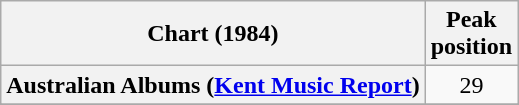<table class="wikitable sortable plainrowheaders">
<tr>
<th scope="col">Chart (1984)</th>
<th scope="col">Peak<br>position</th>
</tr>
<tr>
<th scope="row">Australian Albums (<a href='#'>Kent Music Report</a>)</th>
<td align="center">29</td>
</tr>
<tr>
</tr>
<tr>
</tr>
</table>
